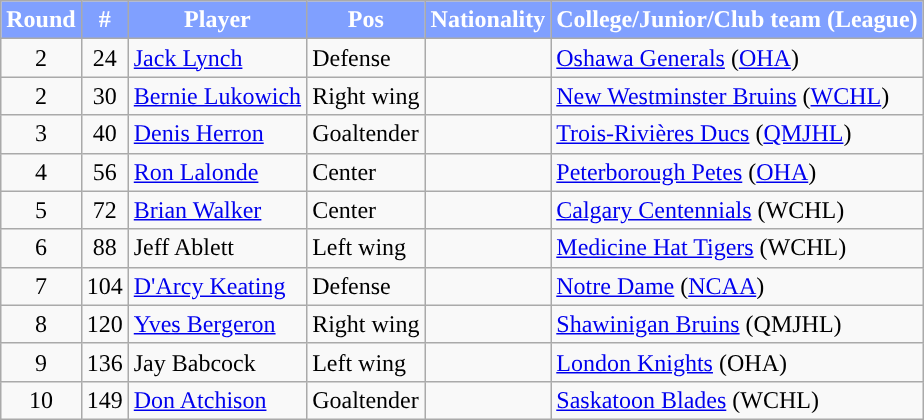<table class="wikitable">
<tr>
<th style="color:white; background:#80A0FF; ">Round</th>
<th style="color:white; background:#80A0FF; ">#</th>
<th style="color:white; background:#80A0FF; ">Player</th>
<th style="color:white; background:#80A0FF; ">Pos</th>
<th style="color:white; background:#80A0FF; ">Nationality</th>
<th style="color:white; background:#80A0FF; ">College/Junior/Club team (League)</th>
</tr>
<tr>
<td style="text-align:center">2</td>
<td style="text-align:center">24</td>
<td><a href='#'>Jack Lynch</a></td>
<td>Defense</td>
<td></td>
<td><a href='#'>Oshawa Generals</a> (<a href='#'>OHA</a>)</td>
</tr>
<tr>
<td style="text-align:center">2</td>
<td style="text-align:center">30</td>
<td><a href='#'>Bernie Lukowich</a></td>
<td>Right wing</td>
<td></td>
<td><a href='#'>New Westminster Bruins</a> (<a href='#'>WCHL</a>)</td>
</tr>
<tr>
<td style="text-align:center">3</td>
<td style="text-align:center">40</td>
<td><a href='#'>Denis Herron</a></td>
<td>Goaltender</td>
<td></td>
<td><a href='#'>Trois-Rivières Ducs</a> (<a href='#'>QMJHL</a>)</td>
</tr>
<tr>
<td style="text-align:center">4</td>
<td style="text-align:center">56</td>
<td><a href='#'>Ron Lalonde</a></td>
<td>Center</td>
<td></td>
<td><a href='#'>Peterborough Petes</a> (<a href='#'>OHA</a>)</td>
</tr>
<tr>
<td style="text-align:center">5</td>
<td style="text-align:center">72</td>
<td><a href='#'>Brian Walker</a></td>
<td>Center</td>
<td></td>
<td><a href='#'>Calgary Centennials</a> (WCHL)</td>
</tr>
<tr>
<td style="text-align:center">6</td>
<td style="text-align:center">88</td>
<td>Jeff Ablett</td>
<td>Left wing</td>
<td></td>
<td><a href='#'>Medicine Hat Tigers</a> (WCHL)</td>
</tr>
<tr>
<td style="text-align:center">7</td>
<td style="text-align:center">104</td>
<td><a href='#'>D'Arcy Keating</a></td>
<td>Defense</td>
<td></td>
<td><a href='#'>Notre Dame</a> (<a href='#'>NCAA</a>)</td>
</tr>
<tr>
<td style="text-align:center">8</td>
<td style="text-align:center">120</td>
<td><a href='#'>Yves Bergeron</a></td>
<td>Right wing</td>
<td></td>
<td><a href='#'>Shawinigan Bruins</a> (QMJHL)</td>
</tr>
<tr>
<td style="text-align:center">9</td>
<td style="text-align:center">136</td>
<td>Jay Babcock</td>
<td>Left wing</td>
<td></td>
<td><a href='#'>London Knights</a> (OHA)</td>
</tr>
<tr>
<td style="text-align:center">10</td>
<td style="text-align:center">149</td>
<td><a href='#'>Don Atchison</a></td>
<td>Goaltender</td>
<td></td>
<td><a href='#'>Saskatoon Blades</a> (WCHL)</td>
</tr>
</table>
